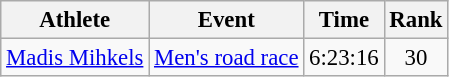<table class=wikitable style=font-size:95%;text-align:center>
<tr>
<th>Athlete</th>
<th>Event</th>
<th>Time</th>
<th>Rank</th>
</tr>
<tr align=center>
<td align=left><a href='#'>Madis Mihkels</a></td>
<td align=left><a href='#'>Men's road race</a></td>
<td>6:23:16</td>
<td>30</td>
</tr>
</table>
